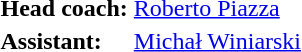<table>
<tr>
<td><strong>Head coach:</strong></td>
<td> <a href='#'>Roberto Piazza</a></td>
</tr>
<tr>
<td><strong>Assistant:</strong></td>
<td> <a href='#'>Michał Winiarski</a></td>
</tr>
</table>
